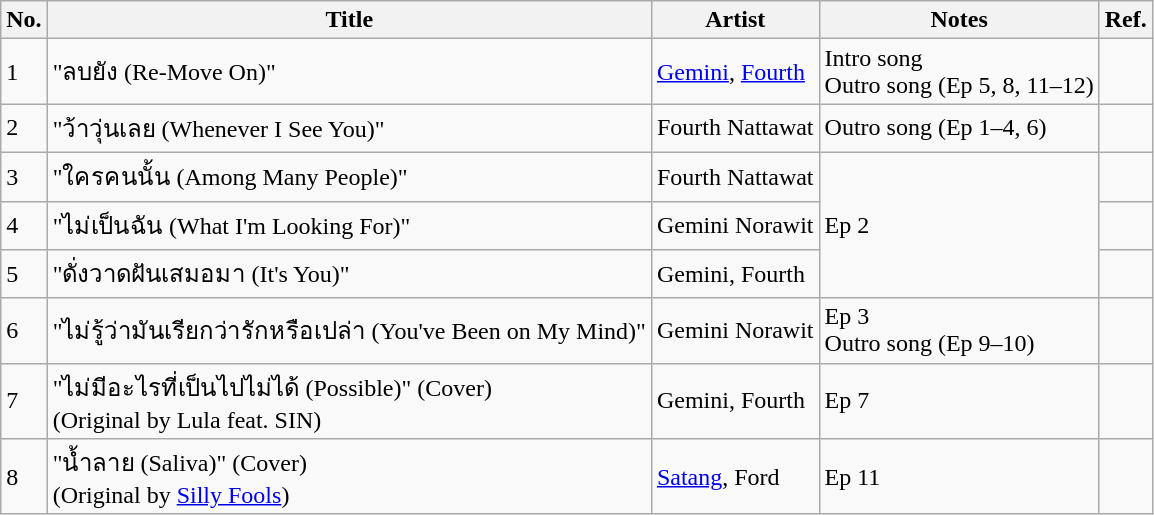<table class="wikitable">
<tr>
<th>No.</th>
<th>Title</th>
<th>Artist</th>
<th>Notes</th>
<th>Ref.</th>
</tr>
<tr>
<td>1</td>
<td>"ลบยัง (Re-Move On)"</td>
<td><a href='#'>Gemini</a>, <a href='#'>Fourth</a></td>
<td>Intro song<br>Outro song (Ep 5, 8, 11–12)</td>
<td></td>
</tr>
<tr>
<td>2</td>
<td>"ว้าวุ่นเลย (Whenever I See You)"</td>
<td>Fourth Nattawat</td>
<td>Outro song (Ep 1–4, 6)</td>
<td></td>
</tr>
<tr>
<td>3</td>
<td>"ใครคนนั้น (Among Many People)"</td>
<td>Fourth Nattawat</td>
<td rowspan="3">Ep 2</td>
<td></td>
</tr>
<tr>
<td>4</td>
<td>"ไม่เป็นฉัน (What I'm Looking For)"</td>
<td>Gemini Norawit</td>
<td></td>
</tr>
<tr>
<td>5</td>
<td>"ดั่งวาดฝันเสมอมา (It's You)"</td>
<td>Gemini, Fourth</td>
<td></td>
</tr>
<tr>
<td>6</td>
<td>"ไม่รู้ว่ามันเรียกว่ารักหรือเปล่า (You've Been on My Mind)"</td>
<td>Gemini Norawit</td>
<td>Ep 3<br>Outro song (Ep 9–10)</td>
<td></td>
</tr>
<tr>
<td>7</td>
<td>"ไม่มีอะไรที่เป็นไปไม่ได้ (Possible)" (Cover)<br><span>(Original by Lula feat. SIN)</span></td>
<td>Gemini, Fourth</td>
<td>Ep 7</td>
<td></td>
</tr>
<tr>
<td>8</td>
<td>"น้ำลาย (Saliva)" (Cover)<br><span>(Original by <a href='#'>Silly Fools</a>)</span></td>
<td><a href='#'>Satang</a>, Ford</td>
<td>Ep 11</td>
<td></td>
</tr>
</table>
